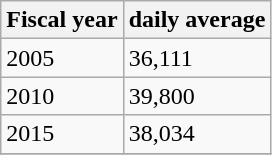<table class="wikitable">
<tr>
<th>Fiscal year</th>
<th>daily average</th>
</tr>
<tr>
<td>2005</td>
<td>36,111</td>
</tr>
<tr>
<td>2010</td>
<td>39,800</td>
</tr>
<tr>
<td>2015</td>
<td>38,034</td>
</tr>
<tr>
</tr>
</table>
